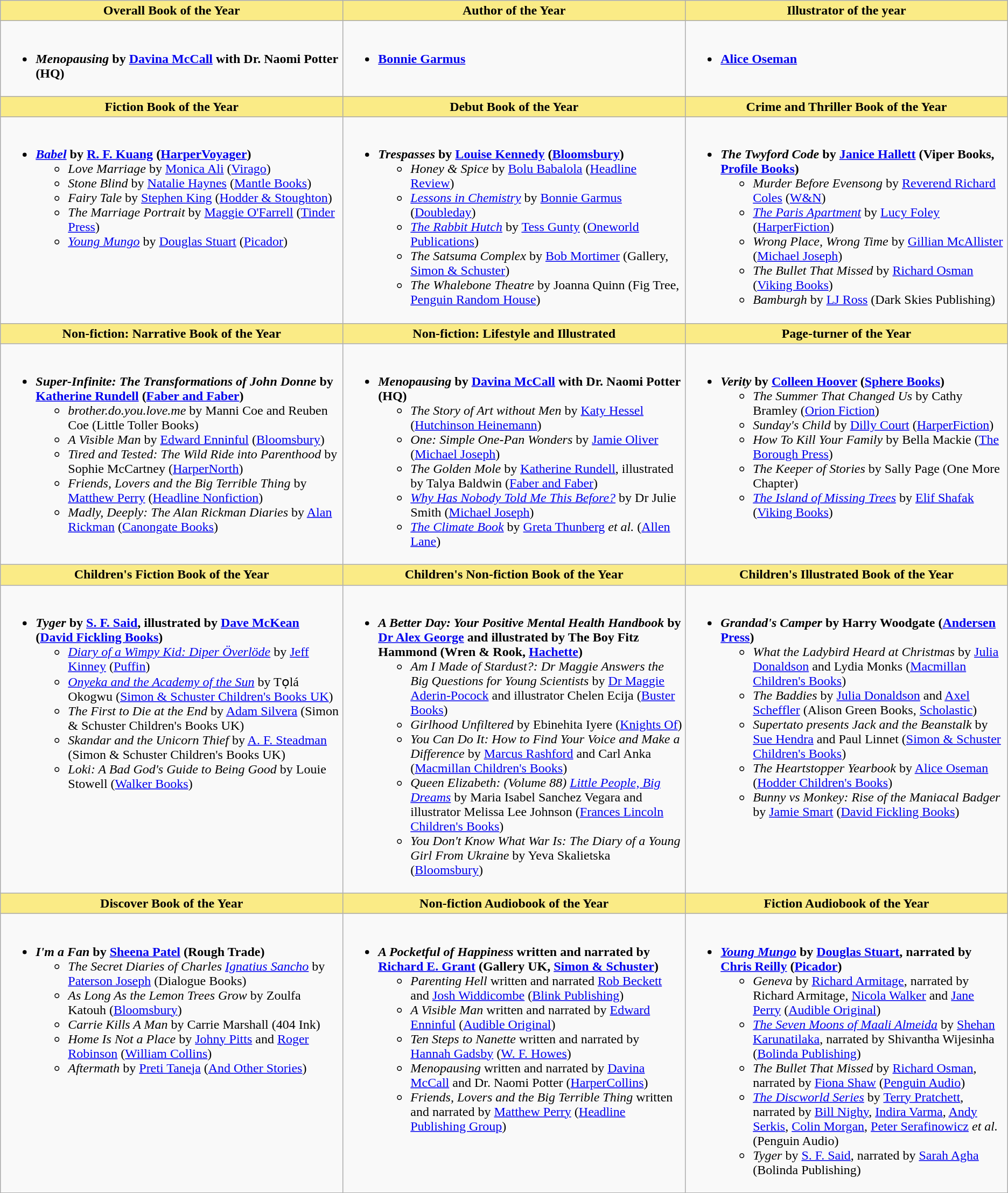<table class="wikitable" style="font-size:100%">
<tr>
<th style="background:#FAEB86;" width="34%">Overall Book of the Year</th>
<th style="background:#FAEB86;" width="33%">Author of the Year</th>
<th style="background:#FAEB86;" width="33%">Illustrator of the year</th>
</tr>
<tr>
<td valign="top"><br><ul><li><strong><em>Menopausing</em></strong> <strong>by <a href='#'>Davina McCall</a> with Dr. Naomi Potter (HQ)</strong></li></ul></td>
<td valign="top"><br><ul><li><strong><a href='#'>Bonnie Garmus</a></strong></li></ul></td>
<td valign="top"><br><ul><li><strong><a href='#'>Alice Oseman</a></strong></li></ul></td>
</tr>
<tr>
<th style="background:#FAEB86;" width="34%">Fiction Book of the Year</th>
<th style="background:#FAEB86;" width="33%">Debut Book of the Year</th>
<th style="background:#FAEB86;" width="33%">Crime and Thriller Book of the Year</th>
</tr>
<tr>
<td valign="top"><br><ul><li><em><a href='#'><strong>Babel</strong></a></em> <strong>by <a href='#'>R. F. Kuang</a> (<a href='#'>HarperVoyager</a>)</strong><ul><li><em>Love Marriage</em> by <a href='#'>Monica Ali</a> (<a href='#'>Virago</a>)</li><li><em>Stone Blind</em> by <a href='#'>Natalie Haynes</a> (<a href='#'>Mantle Books</a>)</li><li><em>Fairy Tale</em> by <a href='#'>Stephen King</a> (<a href='#'>Hodder & Stoughton</a>)</li><li><em>The Marriage Portrait</em> by <a href='#'>Maggie O'Farrell</a> (<a href='#'>Tinder Press</a>)</li><li><em><a href='#'>Young Mungo</a></em> by <a href='#'>Douglas Stuart</a> (<a href='#'>Picador</a>)</li></ul></li></ul></td>
<td valign="top"><br><ul><li><strong><em>Trespasses</em></strong> <strong>by <a href='#'>Louise Kennedy</a> (<a href='#'>Bloomsbury</a>)</strong><ul><li><em>Honey & Spice</em> by <a href='#'>Bolu Babalola</a> (<a href='#'>Headline Review</a>)</li><li><em><a href='#'>Lessons in Chemistry</a></em> by <a href='#'>Bonnie Garmus</a> (<a href='#'>Doubleday</a>)</li><li><em><a href='#'>The Rabbit Hutch</a></em> by <a href='#'>Tess Gunty</a> (<a href='#'>Oneworld Publications</a>)</li><li><em>The Satsuma Complex</em> by <a href='#'>Bob Mortimer</a> (Gallery, <a href='#'>Simon & Schuster</a>)</li><li><em>The Whalebone Theatre</em> by Joanna Quinn (Fig Tree, <a href='#'>Penguin Random House</a>)</li></ul></li></ul></td>
<td valign="top"><br><ul><li><strong><em>The Twyford Code</em></strong> <strong>by <a href='#'>Janice Hallett</a> (Viper Books, <a href='#'>Profile Books</a>)</strong><ul><li><em>Murder Before Evensong</em> by <a href='#'>Reverend Richard Coles</a> (<a href='#'>W&N</a>)</li><li><em><a href='#'>The Paris Apartment</a></em> by <a href='#'>Lucy Foley</a> (<a href='#'>HarperFiction</a>)</li><li><em>Wrong Place, Wrong Time</em> by <a href='#'>Gillian McAllister</a> (<a href='#'>Michael Joseph</a>)</li><li><em>The Bullet That Missed</em> by <a href='#'>Richard Osman</a> (<a href='#'>Viking Books</a>)</li><li><em>Bamburgh</em> by <a href='#'>LJ Ross</a> (Dark Skies Publishing)</li></ul></li></ul></td>
</tr>
<tr>
<th style="background:#FAEB86;" width="34%">Non-fiction: Narrative Book of the Year</th>
<th style="background:#FAEB86;" width="34%">Non-fiction: Lifestyle and Illustrated</th>
<th style="background:#FAEB86;" width="34%">Page-turner of the Year</th>
</tr>
<tr>
<td valign="top"><br><ul><li><strong><em>Super-Infinite: The Transformations of John Donne</em></strong> <strong>by <a href='#'>Katherine Rundell</a> (<a href='#'>Faber and Faber</a>)</strong><ul><li><em>brother.do.you.love.me</em> by Manni Coe and Reuben Coe (Little Toller Books)</li><li><em>A Visible Man</em> by <a href='#'>Edward Enninful</a> (<a href='#'>Bloomsbury</a>)</li><li><em>Tired and Tested: The Wild Ride into Parenthood</em> by Sophie McCartney (<a href='#'>HarperNorth</a>)</li><li><em>Friends, Lovers and the Big Terrible Thing</em> by <a href='#'>Matthew Perry</a> (<a href='#'>Headline Nonfiction</a>)</li><li><em>Madly, Deeply: The Alan Rickman Diaries</em> by <a href='#'>Alan Rickman</a> (<a href='#'>Canongate Books</a>)</li></ul></li></ul></td>
<td valign="top"><br><ul><li><strong><em>Menopausing</em></strong> <strong>by <a href='#'>Davina McCall</a> with Dr. Naomi Potter (HQ)</strong><ul><li><em>The Story of Art without Men</em> by <a href='#'>Katy Hessel</a> (<a href='#'>Hutchinson Heinemann</a>)</li><li><em>One: Simple One-Pan Wonders</em> by <a href='#'>Jamie Oliver</a> (<a href='#'>Michael Joseph</a>)</li><li><em>The Golden Mole</em> by <a href='#'>Katherine Rundell</a>, illustrated by Talya Baldwin (<a href='#'>Faber and Faber</a>)</li><li><em><a href='#'>Why Has Nobody Told Me This Before?</a></em> by Dr Julie Smith (<a href='#'>Michael Joseph</a>)</li><li><em><a href='#'>The Climate Book</a></em> by <a href='#'>Greta Thunberg</a> <em>et al.</em> (<a href='#'>Allen Lane</a>)</li></ul></li></ul></td>
<td valign="top"><br><ul><li><strong><em>Verity</em></strong> <strong>by <a href='#'>Colleen Hoover</a> (<a href='#'>Sphere Books</a>)</strong><ul><li><em>The Summer That Changed Us</em> by Cathy Bramley (<a href='#'>Orion Fiction</a>)</li><li><em>Sunday's Child</em> by <a href='#'>Dilly Court</a> (<a href='#'>HarperFiction</a>)</li><li><em>How To Kill Your Family</em> by Bella Mackie (<a href='#'>The Borough Press</a>)</li><li><em>The Keeper of Stories</em> by Sally Page (One More Chapter)</li><li><em><a href='#'>The Island of Missing Trees</a></em> by <a href='#'>Elif Shafak</a> (<a href='#'>Viking Books</a>)</li></ul></li></ul></td>
</tr>
<tr>
<th style="background:#FAEB86;" width="34%">Children's Fiction Book of the Year</th>
<th style="background:#FAEB86;" width="34%">Children's Non-fiction Book of the Year</th>
<th style="background:#FAEB86;" width="34%">Children's Illustrated Book of the Year</th>
</tr>
<tr>
<td valign="top"><br><ul><li><strong><em>Tyger</em></strong> <strong>by <a href='#'>S. F. Said</a>, illustrated by <a href='#'>Dave McKean</a> (<a href='#'>David Fickling Books</a>)</strong><ul><li><em><a href='#'>Diary of a Wimpy Kid: Diper Överlöde</a></em> by <a href='#'>Jeff Kinney</a> (<a href='#'>Puffin</a>)</li><li><em><a href='#'>Onyeka and the Academy of the Sun</a></em> by Tọlá Okogwu (<a href='#'>Simon & Schuster Children's Books UK</a>)</li><li><em>The First to Die at the End</em> by <a href='#'>Adam Silvera</a> (Simon & Schuster Children's Books UK)</li><li><em>Skandar and the Unicorn Thief</em> by <a href='#'>A. F. Steadman</a> (Simon & Schuster Children's Books UK)</li><li><em>Loki: A Bad God's Guide to Being Good</em> by Louie Stowell (<a href='#'>Walker Books</a>)</li></ul></li></ul></td>
<td valign="top"><br><ul><li><strong><em>A Better Day: Your Positive Mental Health Handbook</em></strong> <strong>by <a href='#'>Dr Alex George</a> and illustrated by The Boy Fitz Hammond (Wren & Rook, <a href='#'>Hachette</a>)</strong><ul><li><em>Am I Made of Stardust?: Dr Maggie Answers the Big Questions for Young Scientists</em> by <a href='#'>Dr Maggie Aderin-Pocock</a> and illustrator Chelen Ecija (<a href='#'>Buster Books</a>)</li><li><em>Girlhood Unfiltered</em> by Ebinehita Iyere (<a href='#'>Knights Of</a>)</li><li><em>You Can Do It: How to Find Your Voice and Make a Difference</em> by <a href='#'>Marcus Rashford</a> and Carl Anka (<a href='#'>Macmillan Children's Books</a>)</li><li><em>Queen Elizabeth: (Volume 88) <a href='#'>Little People, Big Dreams</a></em> by Maria Isabel Sanchez Vegara and illustrator Melissa Lee Johnson (<a href='#'>Frances Lincoln Children's Books</a>)</li><li><em>You Don't Know What War Is: The Diary of a Young Girl From Ukraine</em> by Yeva Skalietska (<a href='#'>Bloomsbury</a>)</li></ul></li></ul></td>
<td valign="top"><br><ul><li><strong><em>Grandad's Camper</em></strong> <strong>by Harry Woodgate (<a href='#'>Andersen Press</a>)</strong><ul><li><em>What the Ladybird Heard at Christmas</em> by <a href='#'>Julia Donaldson</a> and Lydia Monks (<a href='#'>Macmillan Children's Books</a>)</li><li><em>The Baddies</em> by <a href='#'>Julia Donaldson</a> and <a href='#'>Axel Scheffler</a> (Alison Green Books, <a href='#'>Scholastic</a>)</li><li><em>Supertato presents Jack and the Beanstalk</em> by <a href='#'>Sue Hendra</a> and Paul Linnet (<a href='#'>Simon & Schuster Children's Books</a>)</li><li><em>The Heartstopper Yearbook</em> by <a href='#'>Alice Oseman</a> (<a href='#'>Hodder Children's Books</a>)</li><li><em>Bunny vs Monkey: Rise of the Maniacal Badger</em> by <a href='#'>Jamie Smart</a> (<a href='#'>David Fickling Books</a>)</li></ul></li></ul></td>
</tr>
<tr>
<th style="background:#FAEB86;" width="34%">Discover Book of the Year</th>
<th style="background:#FAEB86;" width="34%">Non-fiction Audiobook of the Year</th>
<th style="background:#FAEB86;" width="34%">Fiction Audiobook of the Year</th>
</tr>
<tr>
<td valign="top"><br><ul><li><strong><em>I'm a Fan</em></strong> <strong>by <a href='#'>Sheena Patel</a> (Rough Trade)</strong><ul><li><em>The Secret Diaries of Charles <a href='#'>Ignatius Sancho</a></em> by <a href='#'>Paterson Joseph</a> (Dialogue Books)</li><li><em>As Long As the Lemon Trees Grow</em> by Zoulfa Katouh (<a href='#'>Bloomsbury</a>)</li><li><em>Carrie Kills A Man</em> by Carrie Marshall (404 Ink)</li><li><em>Home Is Not a Place</em> by <a href='#'>Johny Pitts</a> and <a href='#'>Roger Robinson</a> (<a href='#'>William Collins</a>)</li><li><em>Aftermath</em> by <a href='#'>Preti Taneja</a> (<a href='#'>And Other Stories</a>)</li></ul></li></ul></td>
<td valign="top"><br><ul><li><strong><em>A Pocketful of Happiness</em></strong> <strong>written and narrated by <a href='#'>Richard E. Grant</a> (Gallery UK, <a href='#'>Simon & Schuster</a>)</strong><ul><li><em>Parenting Hell</em> written and narrated <a href='#'>Rob Beckett</a> and <a href='#'>Josh Widdicombe</a> (<a href='#'>Blink Publishing</a>)</li><li><em>A Visible Man</em> written and narrated by <a href='#'>Edward Enninful</a> (<a href='#'>Audible Original</a>)</li><li><em>Ten Steps to Nanette</em> written and narrated by <a href='#'>Hannah Gadsby</a> (<a href='#'>W. F. Howes</a>)</li><li><em>Menopausing</em> written and narrated by <a href='#'>Davina McCall</a> and Dr. Naomi Potter (<a href='#'>HarperCollins</a>)</li><li><em>Friends, Lovers and the Big Terrible Thing</em> written and narrated by <a href='#'>Matthew Perry</a> (<a href='#'>Headline Publishing Group</a>)</li></ul></li></ul></td>
<td valign="top"><br><ul><li><strong><em><a href='#'>Young Mungo</a></em></strong> <strong>by <a href='#'>Douglas Stuart</a>, narrated by <a href='#'>Chris Reilly</a> (<a href='#'>Picador</a>)</strong><ul><li><em>Geneva</em> by <a href='#'>Richard Armitage</a>, narrated by Richard Armitage, <a href='#'>Nicola Walker</a> and <a href='#'>Jane Perry</a> (<a href='#'>Audible Original</a>)</li><li><em><a href='#'>The Seven Moons of Maali Almeida</a></em> by <a href='#'>Shehan Karunatilaka</a>, narrated by Shivantha Wijesinha (<a href='#'>Bolinda Publishing</a>)</li><li><em>The Bullet That Missed</em> by <a href='#'>Richard Osman</a>, narrated by <a href='#'>Fiona Shaw</a> (<a href='#'>Penguin Audio</a>)</li><li><em><a href='#'>The Discworld Series</a></em> by <a href='#'>Terry Pratchett</a>, narrated by <a href='#'>Bill Nighy</a>, <a href='#'>Indira Varma</a>, <a href='#'>Andy Serkis</a>, <a href='#'>Colin Morgan</a>, <a href='#'>Peter Serafinowicz</a> <em>et al.</em> (Penguin Audio)</li><li><em>Tyger</em> by <a href='#'>S. F. Said</a>, narrated by <a href='#'>Sarah Agha</a> (Bolinda Publishing)</li></ul></li></ul></td>
</tr>
</table>
